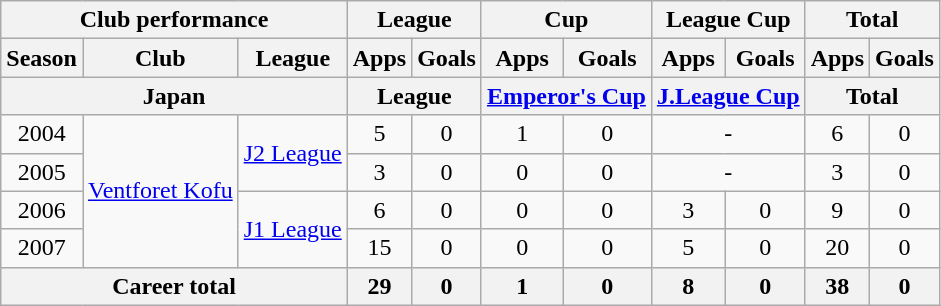<table class="wikitable" style="text-align:center">
<tr>
<th colspan=3>Club performance</th>
<th colspan=2>League</th>
<th colspan=2>Cup</th>
<th colspan=2>League Cup</th>
<th colspan=2>Total</th>
</tr>
<tr>
<th>Season</th>
<th>Club</th>
<th>League</th>
<th>Apps</th>
<th>Goals</th>
<th>Apps</th>
<th>Goals</th>
<th>Apps</th>
<th>Goals</th>
<th>Apps</th>
<th>Goals</th>
</tr>
<tr>
<th colspan=3>Japan</th>
<th colspan=2>League</th>
<th colspan=2><a href='#'>Emperor's Cup</a></th>
<th colspan=2><a href='#'>J.League Cup</a></th>
<th colspan=2>Total</th>
</tr>
<tr>
<td>2004</td>
<td rowspan="4"><a href='#'>Ventforet Kofu</a></td>
<td rowspan="2"><a href='#'>J2 League</a></td>
<td>5</td>
<td>0</td>
<td>1</td>
<td>0</td>
<td colspan="2">-</td>
<td>6</td>
<td>0</td>
</tr>
<tr>
<td>2005</td>
<td>3</td>
<td>0</td>
<td>0</td>
<td>0</td>
<td colspan="2">-</td>
<td>3</td>
<td>0</td>
</tr>
<tr>
<td>2006</td>
<td rowspan="2"><a href='#'>J1 League</a></td>
<td>6</td>
<td>0</td>
<td>0</td>
<td>0</td>
<td>3</td>
<td>0</td>
<td>9</td>
<td>0</td>
</tr>
<tr>
<td>2007</td>
<td>15</td>
<td>0</td>
<td>0</td>
<td>0</td>
<td>5</td>
<td>0</td>
<td>20</td>
<td>0</td>
</tr>
<tr>
<th colspan=3>Career total</th>
<th>29</th>
<th>0</th>
<th>1</th>
<th>0</th>
<th>8</th>
<th>0</th>
<th>38</th>
<th>0</th>
</tr>
</table>
